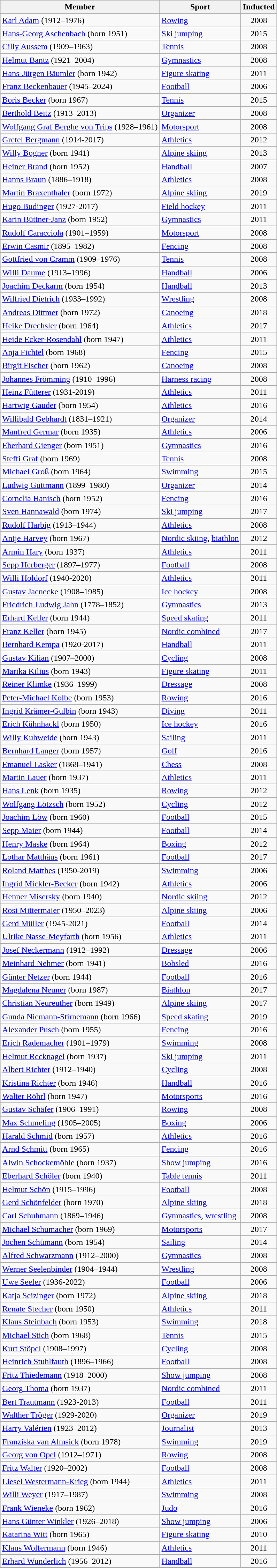<table class="wikitable sortable">
<tr>
<th>Member</th>
<th>Sport</th>
<th>Inducted</th>
</tr>
<tr>
<td><a href='#'>Karl Adam</a> (1912–1976)</td>
<td><a href='#'>Rowing</a></td>
<td align=center>2008</td>
</tr>
<tr>
<td><a href='#'>Hans-Georg Aschenbach</a> (born 1951)</td>
<td><a href='#'>Ski jumping</a></td>
<td align=center>2015</td>
</tr>
<tr>
<td><a href='#'>Cilly Aussem</a> (1909–1963)</td>
<td><a href='#'>Tennis</a></td>
<td align=center>2008</td>
</tr>
<tr>
<td><a href='#'>Helmut Bantz</a> (1921–2004)</td>
<td><a href='#'>Gymnastics</a></td>
<td align=center>2008</td>
</tr>
<tr>
<td><a href='#'>Hans-Jürgen Bäumler</a> (born 1942)</td>
<td><a href='#'>Figure skating</a></td>
<td align=center>2011</td>
</tr>
<tr>
<td><a href='#'>Franz Beckenbauer</a> (1945–2024)</td>
<td><a href='#'>Football</a></td>
<td align=center>2006</td>
</tr>
<tr>
<td><a href='#'>Boris Becker</a> (born 1967)</td>
<td><a href='#'>Tennis</a></td>
<td align=center>2015</td>
</tr>
<tr>
<td><a href='#'>Berthold Beitz</a> (1913–2013)</td>
<td><a href='#'>Organizer</a></td>
<td align=center>2008</td>
</tr>
<tr>
<td><a href='#'>Wolfgang Graf Berghe von Trips</a> (1928–1961)</td>
<td><a href='#'>Motorsport</a></td>
<td align=center>2008</td>
</tr>
<tr>
<td><a href='#'>Gretel Bergmann</a> (1914-2017)</td>
<td><a href='#'>Athletics</a></td>
<td align=center>2012</td>
</tr>
<tr>
<td><a href='#'>Willy Bogner</a> (born 1941)</td>
<td><a href='#'>Alpine skiing</a></td>
<td align=center>2013</td>
</tr>
<tr>
<td><a href='#'>Heiner Brand</a> (born 1952)</td>
<td><a href='#'>Handball</a></td>
<td align=center>2007</td>
</tr>
<tr>
<td><a href='#'>Hanns Braun</a> (1886–1918)</td>
<td><a href='#'>Athletics</a></td>
<td align=center>2008</td>
</tr>
<tr>
<td><a href='#'>Martin Braxenthaler</a> (born 1972)</td>
<td><a href='#'>Alpine skiing</a></td>
<td align=center>2019</td>
</tr>
<tr>
<td><a href='#'>Hugo Budinger</a> (1927-2017)</td>
<td><a href='#'>Field hockey</a></td>
<td align=center>2011</td>
</tr>
<tr>
<td><a href='#'>Karin Büttner-Janz</a> (born 1952)</td>
<td><a href='#'>Gymnastics</a></td>
<td align=center>2011</td>
</tr>
<tr>
<td><a href='#'>Rudolf Caracciola</a> (1901–1959)</td>
<td><a href='#'>Motorsport</a></td>
<td align=center>2008</td>
</tr>
<tr>
<td><a href='#'>Erwin Casmir</a> (1895–1982)</td>
<td><a href='#'>Fencing</a></td>
<td align=center>2008</td>
</tr>
<tr>
<td><a href='#'>Gottfried von Cramm</a> (1909–1976)</td>
<td><a href='#'>Tennis</a></td>
<td align=center>2008</td>
</tr>
<tr>
<td><a href='#'>Willi Daume</a> (1913–1996)</td>
<td><a href='#'>Handball</a></td>
<td align=center>2006</td>
</tr>
<tr>
<td><a href='#'>Joachim Deckarm</a> (born 1954)</td>
<td><a href='#'>Handball</a></td>
<td align=center>2013</td>
</tr>
<tr>
<td><a href='#'>Wilfried Dietrich</a> (1933–1992)</td>
<td><a href='#'>Wrestling</a></td>
<td align=center>2008</td>
</tr>
<tr>
<td><a href='#'>Andreas Dittmer</a> (born 1972)</td>
<td><a href='#'>Canoeing</a></td>
<td align=center>2018</td>
</tr>
<tr>
<td><a href='#'>Heike Drechsler</a> (born 1964)</td>
<td><a href='#'>Athletics</a></td>
<td align=center>2017</td>
</tr>
<tr>
<td><a href='#'>Heide Ecker-Rosendahl</a> (born 1947)</td>
<td><a href='#'>Athletics</a></td>
<td align=center>2011</td>
</tr>
<tr>
<td><a href='#'>Anja Fichtel</a> (born 1968)</td>
<td><a href='#'>Fencing</a></td>
<td align=center>2015</td>
</tr>
<tr>
<td><a href='#'>Birgit Fischer</a> (born 1962)</td>
<td><a href='#'>Canoeing</a></td>
<td align=center>2008</td>
</tr>
<tr>
<td><a href='#'>Johannes Frömming</a> (1910–1996)</td>
<td><a href='#'>Harness racing</a></td>
<td align=center>2008</td>
</tr>
<tr>
<td><a href='#'>Heinz Fütterer</a> (1931-2019)</td>
<td><a href='#'>Athletics</a></td>
<td align=center>2011</td>
</tr>
<tr>
<td><a href='#'>Hartwig Gauder</a> (born 1954)</td>
<td><a href='#'>Athletics</a></td>
<td align=center>2016</td>
</tr>
<tr>
<td><a href='#'>Willibald Gebhardt</a> (1831–1921)</td>
<td><a href='#'>Organizer</a></td>
<td align=center>2014</td>
</tr>
<tr>
<td><a href='#'>Manfred Germar</a> (born 1935)</td>
<td><a href='#'>Athletics</a></td>
<td align=center>2006</td>
</tr>
<tr>
<td><a href='#'>Eberhard Gienger</a> (born 1951)</td>
<td><a href='#'>Gymnastics</a></td>
<td align=center>2016</td>
</tr>
<tr>
<td><a href='#'>Steffi Graf</a> (born 1969)</td>
<td><a href='#'>Tennis</a></td>
<td align=center>2008</td>
</tr>
<tr>
<td><a href='#'>Michael Groß</a> (born 1964)</td>
<td><a href='#'>Swimming</a></td>
<td align=center>2015</td>
</tr>
<tr>
<td><a href='#'>Ludwig Guttmann</a> (1899–1980)</td>
<td><a href='#'>Organizer</a></td>
<td align=center>2014</td>
</tr>
<tr>
<td><a href='#'>Cornelia Hanisch</a> (born 1952)</td>
<td><a href='#'>Fencing</a></td>
<td align=center>2016</td>
</tr>
<tr>
<td><a href='#'>Sven Hannawald</a> (born 1974)</td>
<td><a href='#'>Ski jumping</a></td>
<td align=center>2017</td>
</tr>
<tr>
<td><a href='#'>Rudolf Harbig</a> (1913–1944)</td>
<td><a href='#'>Athletics</a></td>
<td align=center>2008</td>
</tr>
<tr>
<td><a href='#'>Antje Harvey</a> (born 1967)</td>
<td><a href='#'>Nordic skiing</a>, <a href='#'>biathlon</a></td>
<td align=center>2012</td>
</tr>
<tr>
<td><a href='#'>Armin Hary</a> (born 1937)</td>
<td><a href='#'>Athletics</a></td>
<td align=center>2011</td>
</tr>
<tr>
<td><a href='#'>Sepp Herberger</a> (1897–1977)</td>
<td><a href='#'>Football</a></td>
<td align=center>2008</td>
</tr>
<tr>
<td><a href='#'>Willi Holdorf</a> (1940-2020)</td>
<td><a href='#'>Athletics</a></td>
<td align=center>2011</td>
</tr>
<tr>
<td><a href='#'>Gustav Jaenecke</a> (1908–1985)</td>
<td><a href='#'>Ice hockey</a></td>
<td align=center>2008</td>
</tr>
<tr>
<td><a href='#'>Friedrich Ludwig Jahn</a> (1778–1852)</td>
<td><a href='#'>Gymnastics</a></td>
<td align=center>2013</td>
</tr>
<tr>
<td><a href='#'>Erhard Keller</a> (born 1944)</td>
<td><a href='#'>Speed skating</a></td>
<td align=center>2011</td>
</tr>
<tr>
<td><a href='#'>Franz Keller</a> (born 1945)</td>
<td><a href='#'>Nordic combined</a></td>
<td align=center>2017</td>
</tr>
<tr>
<td><a href='#'>Bernhard Kempa</a> (1920-2017)</td>
<td><a href='#'>Handball</a></td>
<td align=center>2011</td>
</tr>
<tr>
<td><a href='#'>Gustav Kilian</a> (1907–2000)</td>
<td><a href='#'>Cycling</a></td>
<td align=center>2008</td>
</tr>
<tr>
<td><a href='#'>Marika Kilius</a> (born 1943)</td>
<td><a href='#'>Figure skating</a></td>
<td align=center>2011</td>
</tr>
<tr>
<td><a href='#'>Reiner Klimke</a> (1936–1999)</td>
<td><a href='#'>Dressage</a></td>
<td align=center>2008</td>
</tr>
<tr>
<td><a href='#'>Peter-Michael Kolbe</a> (born 1953)</td>
<td><a href='#'>Rowing</a></td>
<td align=center>2016</td>
</tr>
<tr>
<td><a href='#'>Ingrid Krämer-Gulbin</a> (born 1943)</td>
<td><a href='#'>Diving</a></td>
<td align=center>2011</td>
</tr>
<tr>
<td><a href='#'>Erich Kühnhackl</a> (born 1950)</td>
<td><a href='#'>Ice hockey</a></td>
<td align=center>2016</td>
</tr>
<tr>
<td><a href='#'>Willy Kuhweide</a> (born 1943)</td>
<td><a href='#'>Sailing</a></td>
<td align=center>2011</td>
</tr>
<tr>
<td><a href='#'>Bernhard Langer</a> (born 1957)</td>
<td><a href='#'>Golf</a></td>
<td align=center>2016</td>
</tr>
<tr>
<td><a href='#'>Emanuel Lasker</a> (1868–1941)</td>
<td><a href='#'>Chess</a></td>
<td align=center>2008</td>
</tr>
<tr>
<td><a href='#'>Martin Lauer</a> (born 1937)</td>
<td><a href='#'>Athletics</a></td>
<td align=center>2011</td>
</tr>
<tr>
<td><a href='#'>Hans Lenk</a> (born 1935)</td>
<td><a href='#'>Rowing</a></td>
<td align=center>2012</td>
</tr>
<tr>
<td><a href='#'>Wolfgang Lötzsch</a> (born 1952)</td>
<td><a href='#'>Cycling</a></td>
<td align=center>2012</td>
</tr>
<tr>
<td><a href='#'>Joachim Löw</a> (born 1960)</td>
<td><a href='#'>Football</a></td>
<td align=center>2015</td>
</tr>
<tr>
<td><a href='#'>Sepp Maier</a> (born 1944)</td>
<td><a href='#'>Football</a></td>
<td align=center>2014</td>
</tr>
<tr>
<td><a href='#'>Henry Maske</a> (born 1964)</td>
<td><a href='#'>Boxing</a></td>
<td align=center>2012</td>
</tr>
<tr>
<td><a href='#'>Lothar Matthäus</a> (born 1961)</td>
<td><a href='#'>Football</a></td>
<td align=center>2017</td>
</tr>
<tr>
<td><a href='#'>Roland Matthes</a> (1950-2019)</td>
<td><a href='#'>Swimming</a></td>
<td align=center>2006</td>
</tr>
<tr>
<td><a href='#'>Ingrid Mickler-Becker</a> (born 1942)</td>
<td><a href='#'>Athletics</a></td>
<td align=center>2006</td>
</tr>
<tr>
<td><a href='#'>Henner Misersky</a> (born 1940)</td>
<td><a href='#'>Nordic skiing</a></td>
<td align=center>2012</td>
</tr>
<tr>
<td><a href='#'>Rosi Mittermaier</a> (1950–2023)</td>
<td><a href='#'>Alpine skiing</a></td>
<td align=center>2006</td>
</tr>
<tr>
<td><a href='#'>Gerd Müller</a> (1945-2021)</td>
<td><a href='#'>Football</a></td>
<td align=center>2014</td>
</tr>
<tr>
<td><a href='#'>Ulrike Nasse-Meyfarth</a> (born 1956)</td>
<td><a href='#'>Athletics</a></td>
<td align=center>2011</td>
</tr>
<tr>
<td><a href='#'>Josef Neckermann</a> (1912–1992)</td>
<td><a href='#'>Dressage</a></td>
<td align=center>2006</td>
</tr>
<tr>
<td><a href='#'>Meinhard Nehmer</a> (born 1941)</td>
<td><a href='#'>Bobsled</a></td>
<td align=center>2016</td>
</tr>
<tr>
<td><a href='#'>Günter Netzer</a> (born 1944)</td>
<td><a href='#'>Football</a></td>
<td align=center>2016</td>
</tr>
<tr>
<td><a href='#'>Magdalena Neuner</a> (born 1987)</td>
<td><a href='#'>Biathlon</a></td>
<td align=center>2017</td>
</tr>
<tr>
<td><a href='#'>Christian Neureuther</a> (born 1949)</td>
<td><a href='#'>Alpine skiing</a></td>
<td align=center>2017</td>
</tr>
<tr>
<td><a href='#'>Gunda Niemann-Stirnemann</a> (born 1966)</td>
<td><a href='#'>Speed skating</a></td>
<td align=center>2019</td>
</tr>
<tr>
<td><a href='#'>Alexander Pusch</a> (born 1955)</td>
<td><a href='#'>Fencing</a></td>
<td align=center>2016</td>
</tr>
<tr>
<td><a href='#'>Erich Rademacher</a> (1901–1979)</td>
<td><a href='#'>Swimming</a></td>
<td align=center>2008</td>
</tr>
<tr>
<td><a href='#'>Helmut Recknagel</a> (born 1937)</td>
<td><a href='#'>Ski jumping</a></td>
<td align=center>2011</td>
</tr>
<tr>
<td><a href='#'>Albert Richter</a> (1912–1940)</td>
<td><a href='#'>Cycling</a></td>
<td align=center>2008</td>
</tr>
<tr>
<td><a href='#'>Kristina Richter</a> (born 1946)</td>
<td><a href='#'>Handball</a></td>
<td align=center>2016</td>
</tr>
<tr>
<td><a href='#'>Walter Röhrl</a> (born 1947)</td>
<td><a href='#'>Motorsports</a></td>
<td align=center>2016</td>
</tr>
<tr>
<td><a href='#'>Gustav Schäfer</a> (1906–1991)</td>
<td><a href='#'>Rowing</a></td>
<td align=center>2008</td>
</tr>
<tr>
<td><a href='#'>Max Schmeling</a> (1905–2005)</td>
<td><a href='#'>Boxing</a></td>
<td align=center>2006</td>
</tr>
<tr>
<td><a href='#'>Harald Schmid</a> (born 1957)</td>
<td><a href='#'>Athletics</a></td>
<td align=center>2016</td>
</tr>
<tr>
<td><a href='#'>Arnd Schmitt</a> (born 1965)</td>
<td><a href='#'>Fencing</a></td>
<td align=center>2016</td>
</tr>
<tr>
<td><a href='#'>Alwin Schockemöhle</a> (born 1937)</td>
<td><a href='#'>Show jumping</a></td>
<td align=center>2016</td>
</tr>
<tr>
<td><a href='#'>Eberhard Schöler</a> (born 1940)</td>
<td><a href='#'>Table tennis</a></td>
<td align=center>2011</td>
</tr>
<tr>
<td><a href='#'>Helmut Schön</a> (1915–1996)</td>
<td><a href='#'>Football</a></td>
<td align=center>2008</td>
</tr>
<tr>
<td><a href='#'>Gerd Schönfelder</a> (born 1970)</td>
<td><a href='#'>Alpine skiing</a></td>
<td align=center>2018</td>
</tr>
<tr>
<td><a href='#'>Carl Schuhmann</a> (1869–1946)</td>
<td><a href='#'>Gymnastics</a>, <a href='#'>wrestling</a></td>
<td align=center>2008</td>
</tr>
<tr>
<td><a href='#'>Michael Schumacher</a> (born 1969)</td>
<td><a href='#'>Motorsports</a></td>
<td align=center>2017</td>
</tr>
<tr>
<td><a href='#'>Jochen Schümann</a> (born 1954)</td>
<td><a href='#'>Sailing</a></td>
<td align=center>2014</td>
</tr>
<tr>
<td><a href='#'>Alfred Schwarzmann</a> (1912–2000)</td>
<td><a href='#'>Gymnastics</a></td>
<td align=center>2008</td>
</tr>
<tr>
<td><a href='#'>Werner Seelenbinder</a> (1904–1944)</td>
<td><a href='#'>Wrestling</a></td>
<td align=center>2008</td>
</tr>
<tr>
<td><a href='#'>Uwe Seeler</a> (1936-2022)</td>
<td><a href='#'>Football</a></td>
<td align=center>2006</td>
</tr>
<tr>
<td><a href='#'>Katja Seizinger</a> (born 1972)</td>
<td><a href='#'>Alpine skiing</a></td>
<td align=center>2018</td>
</tr>
<tr>
<td><a href='#'>Renate Stecher</a> (born 1950)</td>
<td><a href='#'>Athletics</a></td>
<td align=center>2011</td>
</tr>
<tr>
<td><a href='#'>Klaus Steinbach</a> (born 1953)</td>
<td><a href='#'>Swimming</a></td>
<td align=center>2018</td>
</tr>
<tr>
<td><a href='#'>Michael Stich</a> (born 1968)</td>
<td><a href='#'>Tennis</a></td>
<td align=center>2015</td>
</tr>
<tr>
<td><a href='#'>Kurt Stöpel</a> (1908–1997)</td>
<td><a href='#'>Cycling</a></td>
<td align=center>2008</td>
</tr>
<tr>
<td><a href='#'>Heinrich Stuhlfauth</a> (1896–1966)</td>
<td><a href='#'>Football</a></td>
<td align=center>2008</td>
</tr>
<tr>
<td><a href='#'>Fritz Thiedemann</a> (1918–2000)</td>
<td><a href='#'>Show jumping</a></td>
<td align=center>2008</td>
</tr>
<tr>
<td><a href='#'>Georg Thoma</a> (born 1937)</td>
<td><a href='#'>Nordic combined</a></td>
<td align=center>2011</td>
</tr>
<tr>
<td><a href='#'>Bert Trautmann</a> (1923-2013)</td>
<td><a href='#'>Football</a></td>
<td align=center>2011</td>
</tr>
<tr>
<td><a href='#'>Walther Tröger</a> (1929-2020)</td>
<td><a href='#'>Organizer</a></td>
<td align=center>2019</td>
</tr>
<tr>
<td><a href='#'>Harry Valérien</a> (1923–2012)</td>
<td><a href='#'>Journalist</a></td>
<td align=center>2013</td>
</tr>
<tr>
<td><a href='#'>Franziska van Almsick</a> (born 1978)</td>
<td><a href='#'>Swimming</a></td>
<td align=center>2019</td>
</tr>
<tr>
<td><a href='#'>Georg von Opel</a> (1912–1971)</td>
<td><a href='#'>Rowing</a></td>
<td align=center>2008</td>
</tr>
<tr>
<td><a href='#'>Fritz Walter</a> (1920–2002)</td>
<td><a href='#'>Football</a></td>
<td align=center>2008</td>
</tr>
<tr>
<td><a href='#'>Liesel Westermann-Krieg</a> (born 1944)</td>
<td><a href='#'>Athletics</a></td>
<td align=center>2011</td>
</tr>
<tr>
<td><a href='#'>Willi Weyer</a> (1917–1987)</td>
<td><a href='#'>Swimming</a></td>
<td align=center>2008</td>
</tr>
<tr>
<td><a href='#'>Frank Wieneke</a> (born 1962)</td>
<td><a href='#'>Judo</a></td>
<td align=center>2016</td>
</tr>
<tr>
<td><a href='#'>Hans Günter Winkler</a> (1926–2018)</td>
<td><a href='#'>Show jumping</a></td>
<td align=center>2006</td>
</tr>
<tr>
<td><a href='#'>Katarina Witt</a> (born 1965)</td>
<td><a href='#'>Figure skating</a></td>
<td align=center>2010</td>
</tr>
<tr>
<td><a href='#'>Klaus Wolfermann</a> (born 1946)</td>
<td><a href='#'>Athletics</a></td>
<td align=center>2011</td>
</tr>
<tr>
<td><a href='#'>Erhard Wunderlich</a> (1956–2012)</td>
<td><a href='#'>Handball</a></td>
<td align=center>2016</td>
</tr>
</table>
